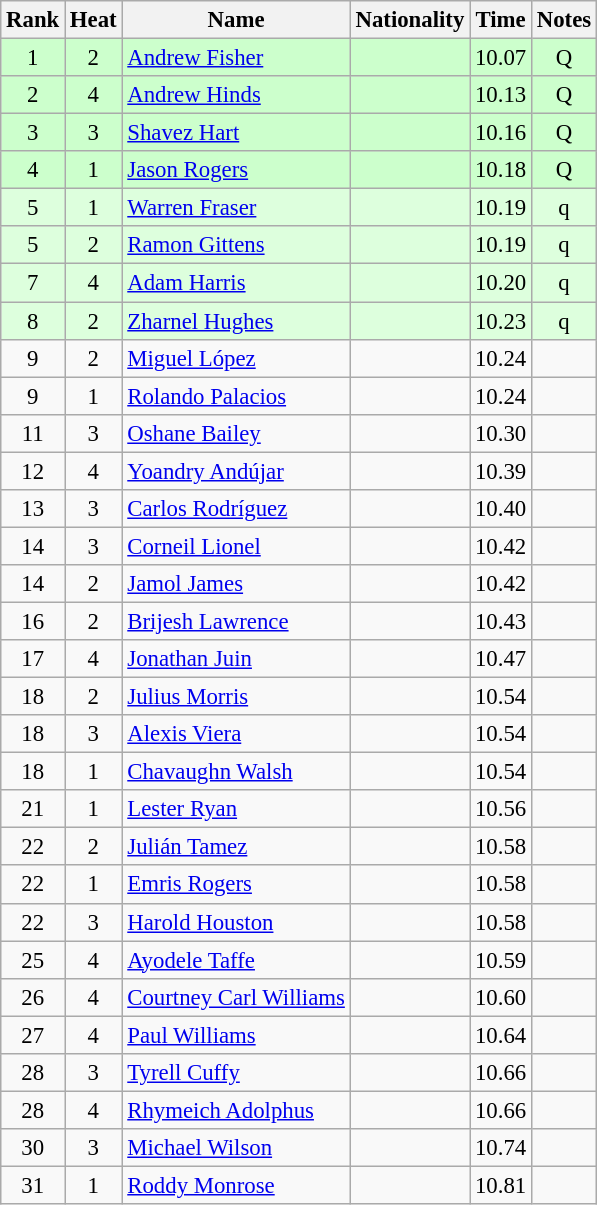<table class="wikitable sortable" style="text-align:center; font-size:95%">
<tr>
<th>Rank</th>
<th>Heat</th>
<th>Name</th>
<th>Nationality</th>
<th>Time</th>
<th>Notes</th>
</tr>
<tr bgcolor=ccffcc>
<td>1</td>
<td>2</td>
<td align=left><a href='#'>Andrew Fisher</a></td>
<td align=left></td>
<td>10.07</td>
<td>Q</td>
</tr>
<tr bgcolor=ccffcc>
<td>2</td>
<td>4</td>
<td align=left><a href='#'>Andrew Hinds</a></td>
<td align=left></td>
<td>10.13</td>
<td>Q</td>
</tr>
<tr bgcolor=ccffcc>
<td>3</td>
<td>3</td>
<td align=left><a href='#'>Shavez Hart</a></td>
<td align=left></td>
<td>10.16</td>
<td>Q</td>
</tr>
<tr bgcolor=ccffcc>
<td>4</td>
<td>1</td>
<td align=left><a href='#'>Jason Rogers</a></td>
<td align=left></td>
<td>10.18</td>
<td>Q</td>
</tr>
<tr bgcolor=ddffdd>
<td>5</td>
<td>1</td>
<td align=left><a href='#'>Warren Fraser</a></td>
<td align=left></td>
<td>10.19</td>
<td>q</td>
</tr>
<tr bgcolor=ddffdd>
<td>5</td>
<td>2</td>
<td align=left><a href='#'>Ramon Gittens</a></td>
<td align=left></td>
<td>10.19</td>
<td>q</td>
</tr>
<tr bgcolor=ddffdd>
<td>7</td>
<td>4</td>
<td align=left><a href='#'>Adam Harris</a></td>
<td align=left></td>
<td>10.20</td>
<td>q</td>
</tr>
<tr bgcolor=ddffdd>
<td>8</td>
<td>2</td>
<td align=left><a href='#'>Zharnel Hughes</a></td>
<td align=left></td>
<td>10.23</td>
<td>q</td>
</tr>
<tr>
<td>9</td>
<td>2</td>
<td align=left><a href='#'>Miguel López</a></td>
<td align=left></td>
<td>10.24</td>
<td></td>
</tr>
<tr>
<td>9</td>
<td>1</td>
<td align=left><a href='#'>Rolando Palacios</a></td>
<td align=left></td>
<td>10.24</td>
<td></td>
</tr>
<tr>
<td>11</td>
<td>3</td>
<td align=left><a href='#'>Oshane Bailey</a></td>
<td align=left></td>
<td>10.30</td>
<td></td>
</tr>
<tr>
<td>12</td>
<td>4</td>
<td align=left><a href='#'>Yoandry Andújar</a></td>
<td align=left></td>
<td>10.39</td>
<td></td>
</tr>
<tr>
<td>13</td>
<td>3</td>
<td align=left><a href='#'>Carlos Rodríguez</a></td>
<td align=left></td>
<td>10.40</td>
<td></td>
</tr>
<tr>
<td>14</td>
<td>3</td>
<td align=left><a href='#'>Corneil Lionel</a></td>
<td align=left></td>
<td>10.42</td>
<td></td>
</tr>
<tr>
<td>14</td>
<td>2</td>
<td align=left><a href='#'>Jamol James</a></td>
<td align=left></td>
<td>10.42</td>
<td></td>
</tr>
<tr>
<td>16</td>
<td>2</td>
<td align=left><a href='#'>Brijesh Lawrence</a></td>
<td align=left></td>
<td>10.43</td>
<td></td>
</tr>
<tr>
<td>17</td>
<td>4</td>
<td align=left><a href='#'>Jonathan Juin</a></td>
<td align=left></td>
<td>10.47</td>
<td></td>
</tr>
<tr>
<td>18</td>
<td>2</td>
<td align=left><a href='#'>Julius Morris</a></td>
<td align=left></td>
<td>10.54</td>
<td></td>
</tr>
<tr>
<td>18</td>
<td>3</td>
<td align=left><a href='#'>Alexis Viera</a></td>
<td align=left></td>
<td>10.54</td>
<td></td>
</tr>
<tr>
<td>18</td>
<td>1</td>
<td align=left><a href='#'>Chavaughn Walsh</a></td>
<td align=left></td>
<td>10.54</td>
<td></td>
</tr>
<tr>
<td>21</td>
<td>1</td>
<td align=left><a href='#'>Lester Ryan</a></td>
<td align=left></td>
<td>10.56</td>
<td></td>
</tr>
<tr>
<td>22</td>
<td>2</td>
<td align=left><a href='#'>Julián Tamez</a></td>
<td align=left></td>
<td>10.58</td>
<td></td>
</tr>
<tr>
<td>22</td>
<td>1</td>
<td align=left><a href='#'>Emris Rogers</a></td>
<td align=left></td>
<td>10.58</td>
<td></td>
</tr>
<tr>
<td>22</td>
<td>3</td>
<td align=left><a href='#'>Harold Houston</a></td>
<td align=left></td>
<td>10.58</td>
<td></td>
</tr>
<tr>
<td>25</td>
<td>4</td>
<td align=left><a href='#'>Ayodele Taffe</a></td>
<td align=left></td>
<td>10.59</td>
<td></td>
</tr>
<tr>
<td>26</td>
<td>4</td>
<td align=left><a href='#'>Courtney Carl Williams</a></td>
<td align=left></td>
<td>10.60</td>
<td></td>
</tr>
<tr>
<td>27</td>
<td>4</td>
<td align=left><a href='#'>Paul Williams</a></td>
<td align=left></td>
<td>10.64</td>
<td></td>
</tr>
<tr>
<td>28</td>
<td>3</td>
<td align=left><a href='#'>Tyrell Cuffy</a></td>
<td align=left></td>
<td>10.66</td>
<td></td>
</tr>
<tr>
<td>28</td>
<td>4</td>
<td align=left><a href='#'>Rhymeich Adolphus</a></td>
<td align=left></td>
<td>10.66</td>
<td></td>
</tr>
<tr>
<td>30</td>
<td>3</td>
<td align=left><a href='#'>Michael Wilson</a></td>
<td align=left></td>
<td>10.74</td>
<td></td>
</tr>
<tr>
<td>31</td>
<td>1</td>
<td align=left><a href='#'>Roddy Monrose</a></td>
<td align=left></td>
<td>10.81</td>
<td></td>
</tr>
</table>
